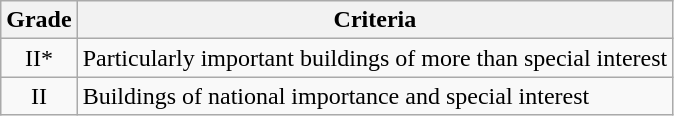<table class="wikitable">
<tr>
<th>Grade</th>
<th>Criteria</th>
</tr>
<tr>
<td align="center" >II*</td>
<td>Particularly important buildings of more than special interest</td>
</tr>
<tr>
<td align="center" >II</td>
<td>Buildings of national importance and special interest</td>
</tr>
</table>
